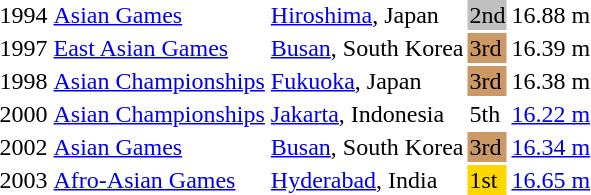<table>
<tr>
<td>1994</td>
<td><a href='#'>Asian Games</a></td>
<td><a href='#'>Hiroshima</a>, Japan</td>
<td bgcolor="silver">2nd</td>
<td>16.88 m</td>
</tr>
<tr>
<td>1997</td>
<td><a href='#'>East Asian Games</a></td>
<td><a href='#'>Busan</a>, South Korea</td>
<td bgcolor="cc9966">3rd</td>
<td>16.39 m</td>
</tr>
<tr>
<td>1998</td>
<td><a href='#'>Asian Championships</a></td>
<td><a href='#'>Fukuoka</a>, Japan</td>
<td bgcolor="cc9966">3rd</td>
<td>16.38 m</td>
</tr>
<tr>
<td>2000</td>
<td><a href='#'>Asian Championships</a></td>
<td><a href='#'>Jakarta</a>, Indonesia</td>
<td>5th</td>
<td><a href='#'>16.22 m</a></td>
</tr>
<tr>
<td>2002</td>
<td><a href='#'>Asian Games</a></td>
<td><a href='#'>Busan</a>, South Korea</td>
<td bgcolor="cc9966">3rd</td>
<td><a href='#'>16.34 m</a></td>
</tr>
<tr>
<td>2003</td>
<td><a href='#'>Afro-Asian Games</a></td>
<td><a href='#'>Hyderabad</a>, India</td>
<td bgcolor=gold>1st</td>
<td><a href='#'>16.65 m</a></td>
</tr>
</table>
